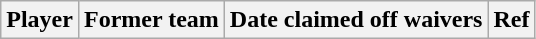<table class="wikitable">
<tr>
<th>Player</th>
<th>Former team</th>
<th>Date claimed off waivers</th>
<th>Ref</th>
</tr>
</table>
